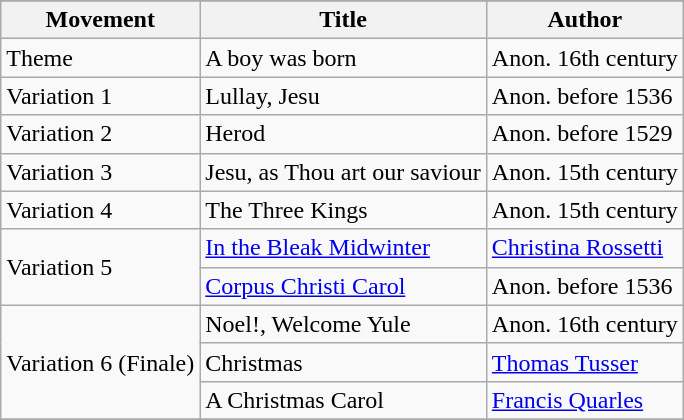<table class="wikitable plainrowheaders">
<tr>
</tr>
<tr>
<th scope="col">Movement</th>
<th scope="col">Title</th>
<th scope="col">Author</th>
</tr>
<tr>
<td>Theme</td>
<td>A boy was born</td>
<td>Anon. 16th century</td>
</tr>
<tr>
<td>Variation 1</td>
<td>Lullay, Jesu</td>
<td>Anon. before 1536</td>
</tr>
<tr>
<td>Variation 2</td>
<td>Herod</td>
<td>Anon. before 1529</td>
</tr>
<tr>
<td>Variation 3</td>
<td>Jesu, as Thou art our saviour</td>
<td>Anon. 15th century</td>
</tr>
<tr>
<td>Variation 4</td>
<td>The Three Kings</td>
<td>Anon. 15th century</td>
</tr>
<tr>
<td rowspan="2">Variation 5</td>
<td><a href='#'>In the Bleak Midwinter</a></td>
<td><a href='#'>Christina Rossetti</a></td>
</tr>
<tr>
<td><a href='#'>Corpus Christi Carol</a></td>
<td>Anon. before 1536</td>
</tr>
<tr>
<td rowspan="3">Variation 6 (Finale)</td>
<td>Noel!, Welcome Yule</td>
<td>Anon. 16th century</td>
</tr>
<tr>
<td>Christmas</td>
<td><a href='#'>Thomas Tusser</a></td>
</tr>
<tr>
<td>A Christmas Carol</td>
<td><a href='#'>Francis Quarles</a></td>
</tr>
<tr>
</tr>
</table>
